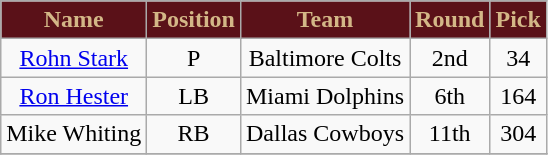<table class="wikitable" style="text-align: center;">
<tr>
<th style="background:#5a1118; color:#d3b787;">Name</th>
<th style="background:#5a1118; color:#d3b787;">Position</th>
<th style="background:#5a1118; color:#d3b787;">Team</th>
<th style="background:#5a1118; color:#d3b787;">Round</th>
<th style="background:#5a1118; color:#d3b787;">Pick</th>
</tr>
<tr>
<td><a href='#'>Rohn Stark</a></td>
<td>P</td>
<td>Baltimore Colts</td>
<td>2nd</td>
<td>34</td>
</tr>
<tr>
<td><a href='#'>Ron Hester</a></td>
<td>LB</td>
<td>Miami Dolphins</td>
<td>6th</td>
<td>164</td>
</tr>
<tr>
<td>Mike Whiting</td>
<td>RB</td>
<td>Dallas Cowboys</td>
<td>11th</td>
<td>304</td>
</tr>
<tr>
</tr>
</table>
